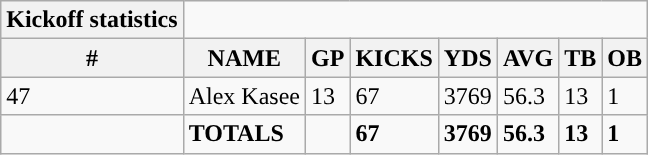<table class="wikitable collapsible">
<tr>
<th style="text-align:center; ">Kickoff statistics</th>
</tr>
<tr>
<th>#</th>
<th>NAME</th>
<th>GP</th>
<th>KICKS</th>
<th>YDS</th>
<th>AVG</th>
<th>TB</th>
<th>OB</th>
</tr>
<tr>
<td>47</td>
<td>Alex Kasee</td>
<td>13</td>
<td>67</td>
<td>3769</td>
<td>56.3</td>
<td>13</td>
<td>1</td>
</tr>
<tr>
<td></td>
<td><strong>TOTALS</strong></td>
<td></td>
<td><strong>67</strong></td>
<td><strong>3769</strong></td>
<td><strong>56.3</strong></td>
<td><strong>13</strong></td>
<td><strong>1</strong></td>
</tr>
</table>
